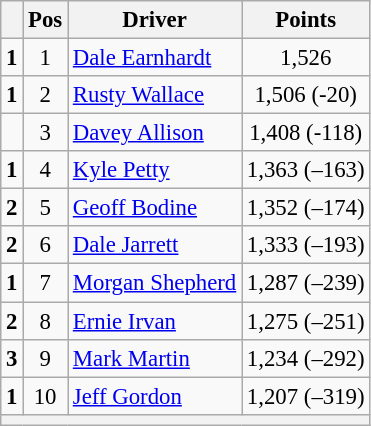<table class="wikitable" style="font-size: 95%;">
<tr>
<th></th>
<th>Pos</th>
<th>Driver</th>
<th>Points</th>
</tr>
<tr>
<td align="left"> <strong>1</strong></td>
<td style="text-align:center;">1</td>
<td><a href='#'>Dale Earnhardt</a></td>
<td style="text-align:center;">1,526</td>
</tr>
<tr>
<td align="left"> <strong>1</strong></td>
<td style="text-align:center;">2</td>
<td><a href='#'>Rusty Wallace</a></td>
<td style="text-align:center;">1,506 (-20)</td>
</tr>
<tr>
<td align="left"></td>
<td style="text-align:center;">3</td>
<td><a href='#'>Davey Allison</a></td>
<td style="text-align:center;">1,408 (-118)</td>
</tr>
<tr>
<td align="left"> <strong>1</strong></td>
<td style="text-align:center;">4</td>
<td><a href='#'>Kyle Petty</a></td>
<td style="text-align:center;">1,363 (–163)</td>
</tr>
<tr>
<td align="left"> <strong>2</strong></td>
<td style="text-align:center;">5</td>
<td><a href='#'>Geoff Bodine</a></td>
<td style="text-align:center;">1,352 (–174)</td>
</tr>
<tr>
<td align="left"> <strong>2</strong></td>
<td style="text-align:center;">6</td>
<td><a href='#'>Dale Jarrett</a></td>
<td style="text-align:center;">1,333 (–193)</td>
</tr>
<tr>
<td align="left"> <strong>1</strong></td>
<td style="text-align:center;">7</td>
<td><a href='#'>Morgan Shepherd</a></td>
<td style="text-align:center;">1,287 (–239)</td>
</tr>
<tr>
<td align="left"> <strong>2</strong></td>
<td style="text-align:center;">8</td>
<td><a href='#'>Ernie Irvan</a></td>
<td style="text-align:center;">1,275 (–251)</td>
</tr>
<tr>
<td align="left"> <strong>3</strong></td>
<td style="text-align:center;">9</td>
<td><a href='#'>Mark Martin</a></td>
<td style="text-align:center;">1,234 (–292)</td>
</tr>
<tr>
<td align="left"> <strong>1</strong></td>
<td style="text-align:center;">10</td>
<td><a href='#'>Jeff Gordon</a></td>
<td style="text-align:center;">1,207 (–319)</td>
</tr>
<tr class="sortbottom">
<th colspan="9"></th>
</tr>
</table>
